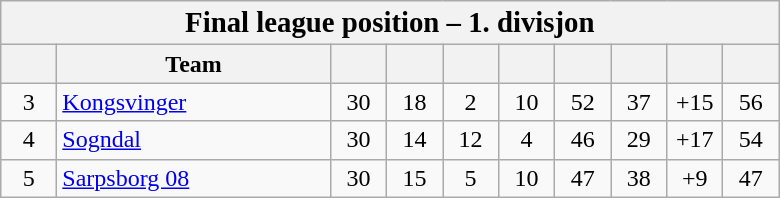<table class="wikitable" style="text-align:center">
<tr>
<th colspan=10><big>Final league position – 1. divisjon</big></th>
</tr>
<tr>
<th width="30"></th>
<th width="175">Team</th>
<th width="30"></th>
<th width="30"></th>
<th width="30"></th>
<th width="30"></th>
<th width="30"></th>
<th width="30"></th>
<th width="30"></th>
<th width="30"></th>
</tr>
<tr>
<td>3</td>
<td align=left><a href='#'>Kongsvinger</a></td>
<td>30</td>
<td>18</td>
<td>2</td>
<td>10</td>
<td>52</td>
<td>37</td>
<td>+15</td>
<td>56</td>
</tr>
<tr>
<td>4</td>
<td align=left><a href='#'>Sogndal</a></td>
<td>30</td>
<td>14</td>
<td>12</td>
<td>4</td>
<td>46</td>
<td>29</td>
<td>+17</td>
<td>54</td>
</tr>
<tr>
<td>5</td>
<td align=left><a href='#'>Sarpsborg 08</a></td>
<td>30</td>
<td>15</td>
<td>5</td>
<td>10</td>
<td>47</td>
<td>38</td>
<td>+9</td>
<td>47</td>
</tr>
</table>
